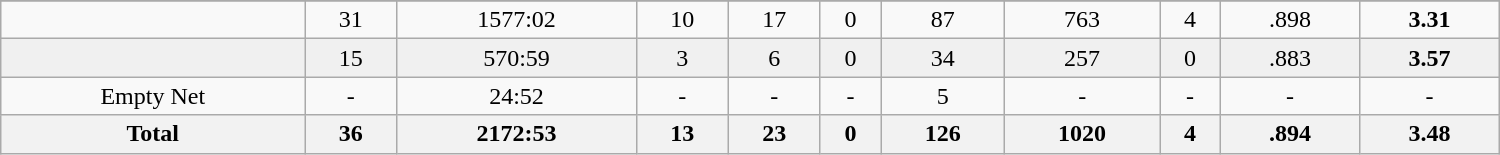<table class="wikitable sortable" width=1000>
<tr align="center">
</tr>
<tr align="center" bgcolor="">
<td></td>
<td>31</td>
<td>1577:02</td>
<td>10</td>
<td>17</td>
<td>0</td>
<td>87</td>
<td>763</td>
<td>4</td>
<td>.898</td>
<td><strong>3.31</strong></td>
</tr>
<tr align="center" bgcolor="f0f0f0">
<td></td>
<td>15</td>
<td>570:59</td>
<td>3</td>
<td>6</td>
<td>0</td>
<td>34</td>
<td>257</td>
<td>0</td>
<td>.883</td>
<td><strong>3.57</strong></td>
</tr>
<tr align="center" bgcolor="">
<td>Empty Net</td>
<td>-</td>
<td>24:52</td>
<td>-</td>
<td>-</td>
<td>-</td>
<td>5</td>
<td>-</td>
<td>-</td>
<td>-</td>
<td>-</td>
</tr>
<tr>
<th>Total</th>
<th>36</th>
<th>2172:53</th>
<th>13</th>
<th>23</th>
<th>0</th>
<th>126</th>
<th>1020</th>
<th>4</th>
<th>.894</th>
<th>3.48</th>
</tr>
</table>
